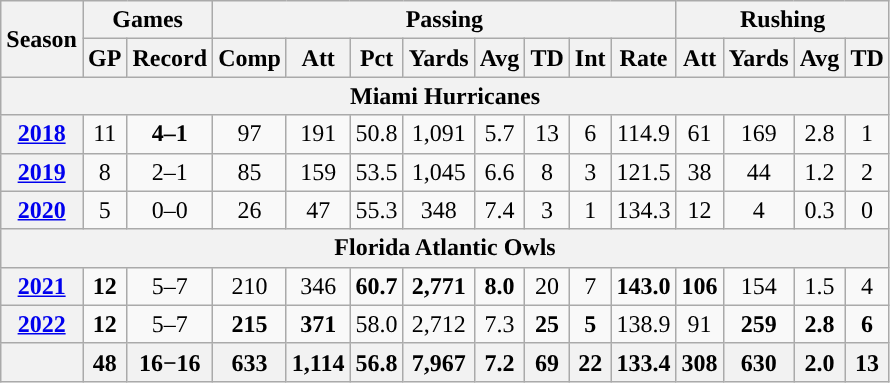<table class="wikitable" style="text-align:center;">
<tr>
<th rowspan="2">Season</th>
<th colspan="2">Games</th>
<th colspan="8">Passing</th>
<th colspan="4">Rushing</th>
</tr>
<tr>
<th>GP</th>
<th>Record</th>
<th>Comp</th>
<th>Att</th>
<th>Pct</th>
<th>Yards</th>
<th>Avg</th>
<th>TD</th>
<th>Int</th>
<th>Rate</th>
<th>Att</th>
<th>Yards</th>
<th>Avg</th>
<th>TD</th>
</tr>
<tr>
<th colspan="16">Miami Hurricanes</th>
</tr>
<tr>
<th><a href='#'>2018</a></th>
<td>11</td>
<td><strong>4–1</strong></td>
<td>97</td>
<td>191</td>
<td>50.8</td>
<td>1,091</td>
<td>5.7</td>
<td>13</td>
<td>6</td>
<td>114.9</td>
<td>61</td>
<td>169</td>
<td>2.8</td>
<td>1</td>
</tr>
<tr>
<th><a href='#'>2019</a></th>
<td>8</td>
<td>2–1</td>
<td>85</td>
<td>159</td>
<td>53.5</td>
<td>1,045</td>
<td>6.6</td>
<td>8</td>
<td>3</td>
<td>121.5</td>
<td>38</td>
<td>44</td>
<td>1.2</td>
<td>2</td>
</tr>
<tr>
<th><a href='#'>2020</a></th>
<td>5</td>
<td>0–0</td>
<td>26</td>
<td>47</td>
<td>55.3</td>
<td>348</td>
<td>7.4</td>
<td>3</td>
<td>1</td>
<td>134.3</td>
<td>12</td>
<td>4</td>
<td>0.3</td>
<td>0</td>
</tr>
<tr>
<th colspan="16">Florida Atlantic Owls</th>
</tr>
<tr>
<th><a href='#'>2021</a></th>
<td><strong>12</strong></td>
<td>5–7</td>
<td>210</td>
<td>346</td>
<td><strong>60.7</strong></td>
<td><strong>2,771</strong></td>
<td><strong>8.0</strong></td>
<td>20</td>
<td>7</td>
<td><strong>143.0</strong></td>
<td><strong>106</strong></td>
<td>154</td>
<td>1.5</td>
<td>4</td>
</tr>
<tr>
<th><a href='#'>2022</a></th>
<td><strong>12</strong></td>
<td>5–7</td>
<td><strong>215</strong></td>
<td><strong>371</strong></td>
<td>58.0</td>
<td>2,712</td>
<td>7.3</td>
<td><strong>25</strong></td>
<td><strong>5</strong></td>
<td>138.9</td>
<td>91</td>
<td><strong>259</strong></td>
<td><strong>2.8</strong></td>
<td><strong>6</strong></td>
</tr>
<tr>
<th></th>
<th>48</th>
<th>16−16</th>
<th>633</th>
<th>1,114</th>
<th>56.8</th>
<th>7,967</th>
<th>7.2</th>
<th>69</th>
<th>22</th>
<th>133.4</th>
<th>308</th>
<th>630</th>
<th>2.0</th>
<th>13</th>
</tr>
</table>
